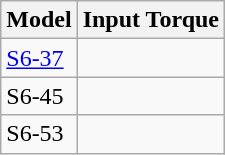<table class="wikitable">
<tr>
<th>Model</th>
<th>Input Torque</th>
</tr>
<tr>
<td><a href='#'>S6-37</a></td>
<td></td>
</tr>
<tr>
<td>S6-45</td>
<td></td>
</tr>
<tr>
<td>S6-53</td>
<td></td>
</tr>
</table>
